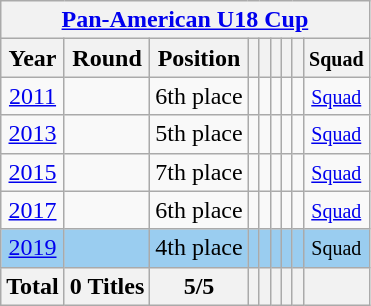<table class="wikitable" style="text-align: center;">
<tr>
<th colspan=9><a href='#'>Pan-American U18 Cup</a></th>
</tr>
<tr>
<th>Year</th>
<th>Round</th>
<th>Position</th>
<th></th>
<th></th>
<th></th>
<th></th>
<th></th>
<th><small>Squad</small></th>
</tr>
<tr>
<td> <a href='#'>2011</a></td>
<td></td>
<td>6th place</td>
<td></td>
<td></td>
<td></td>
<td></td>
<td></td>
<td><small><a href='#'>Squad</a></small></td>
</tr>
<tr>
<td> <a href='#'>2013</a></td>
<td></td>
<td>5th place</td>
<td></td>
<td></td>
<td></td>
<td></td>
<td></td>
<td><small><a href='#'>Squad</a></small></td>
</tr>
<tr>
<td> <a href='#'>2015</a></td>
<td></td>
<td>7th place</td>
<td></td>
<td></td>
<td></td>
<td></td>
<td></td>
<td><small><a href='#'>Squad</a></small></td>
</tr>
<tr>
<td> <a href='#'>2017</a></td>
<td></td>
<td>6th place</td>
<td></td>
<td></td>
<td></td>
<td></td>
<td></td>
<td><small><a href='#'>Squad</a></small></td>
</tr>
<tr bgcolor=9acdf>
<td> <a href='#'>2019</a></td>
<td></td>
<td>4th place</td>
<td></td>
<td></td>
<td></td>
<td></td>
<td></td>
<td><small>Squad</small></td>
</tr>
<tr>
<th>Total</th>
<th>0 Titles</th>
<th>5/5</th>
<th></th>
<th></th>
<th></th>
<th></th>
<th></th>
<th></th>
</tr>
</table>
